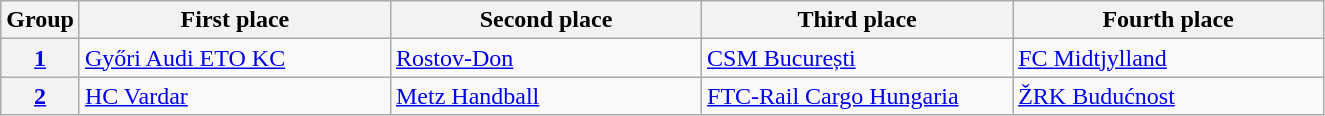<table class=wikitable>
<tr>
<th>Group</th>
<th width=200>First place</th>
<th width=200>Second place</th>
<th width=200>Third place</th>
<th width=200>Fourth place</th>
</tr>
<tr>
<th><a href='#'>1</a></th>
<td> <a href='#'>Győri Audi ETO KC</a></td>
<td> <a href='#'>Rostov-Don</a></td>
<td> <a href='#'>CSM București</a></td>
<td> <a href='#'>FC Midtjylland</a></td>
</tr>
<tr>
<th><a href='#'>2</a></th>
<td> <a href='#'>HC Vardar</a></td>
<td> <a href='#'>Metz Handball</a></td>
<td> <a href='#'>FTC-Rail Cargo Hungaria</a></td>
<td> <a href='#'>ŽRK Budućnost</a></td>
</tr>
</table>
